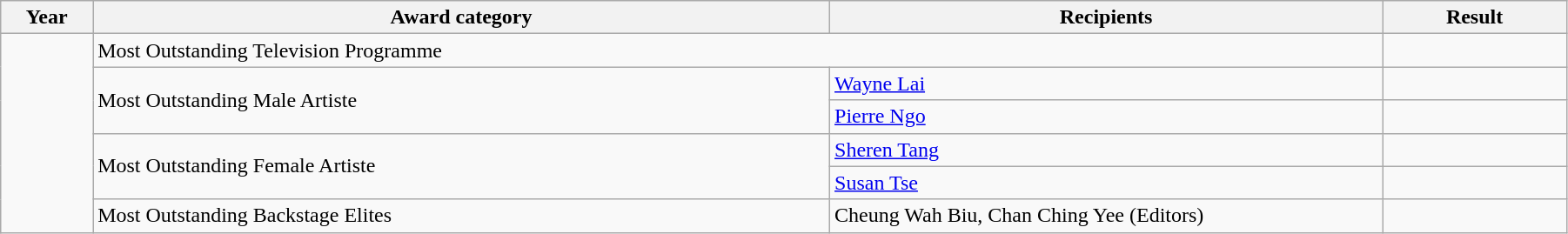<table class="wikitable" width="95%" cellpadding="5">
<tr>
<th width="5%">Year</th>
<th width="40%">Award category</th>
<th width="30%">Recipients</th>
<th width="10%">Result</th>
</tr>
<tr>
<td rowspan="6"></td>
<td colspan="2">Most Outstanding Television Programme</td>
<td></td>
</tr>
<tr>
<td rowspan="2">Most Outstanding Male Artiste</td>
<td><a href='#'>Wayne Lai</a></td>
<td></td>
</tr>
<tr>
<td><a href='#'>Pierre Ngo</a></td>
<td></td>
</tr>
<tr>
<td rowspan="2">Most Outstanding Female Artiste</td>
<td><a href='#'>Sheren Tang</a></td>
<td></td>
</tr>
<tr>
<td><a href='#'>Susan Tse</a></td>
<td></td>
</tr>
<tr>
<td>Most Outstanding Backstage Elites</td>
<td>Cheung Wah Biu, Chan Ching Yee (Editors)</td>
<td></td>
</tr>
</table>
